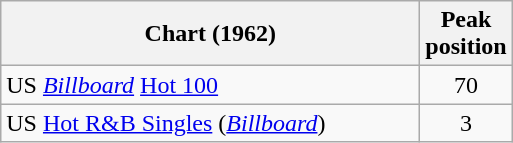<table class="wikitable sortable">
<tr>
<th scope="col" style="width:17em;">Chart (1962)</th>
<th scope="col">Peak<br>position</th>
</tr>
<tr>
<td>US <em><a href='#'>Billboard</a></em> <a href='#'>Hot 100</a></td>
<td style="text-align:center;">70</td>
</tr>
<tr>
<td>US <a href='#'>Hot R&B Singles</a> (<em><a href='#'>Billboard</a></em>)</td>
<td style="text-align:center;">3</td>
</tr>
</table>
